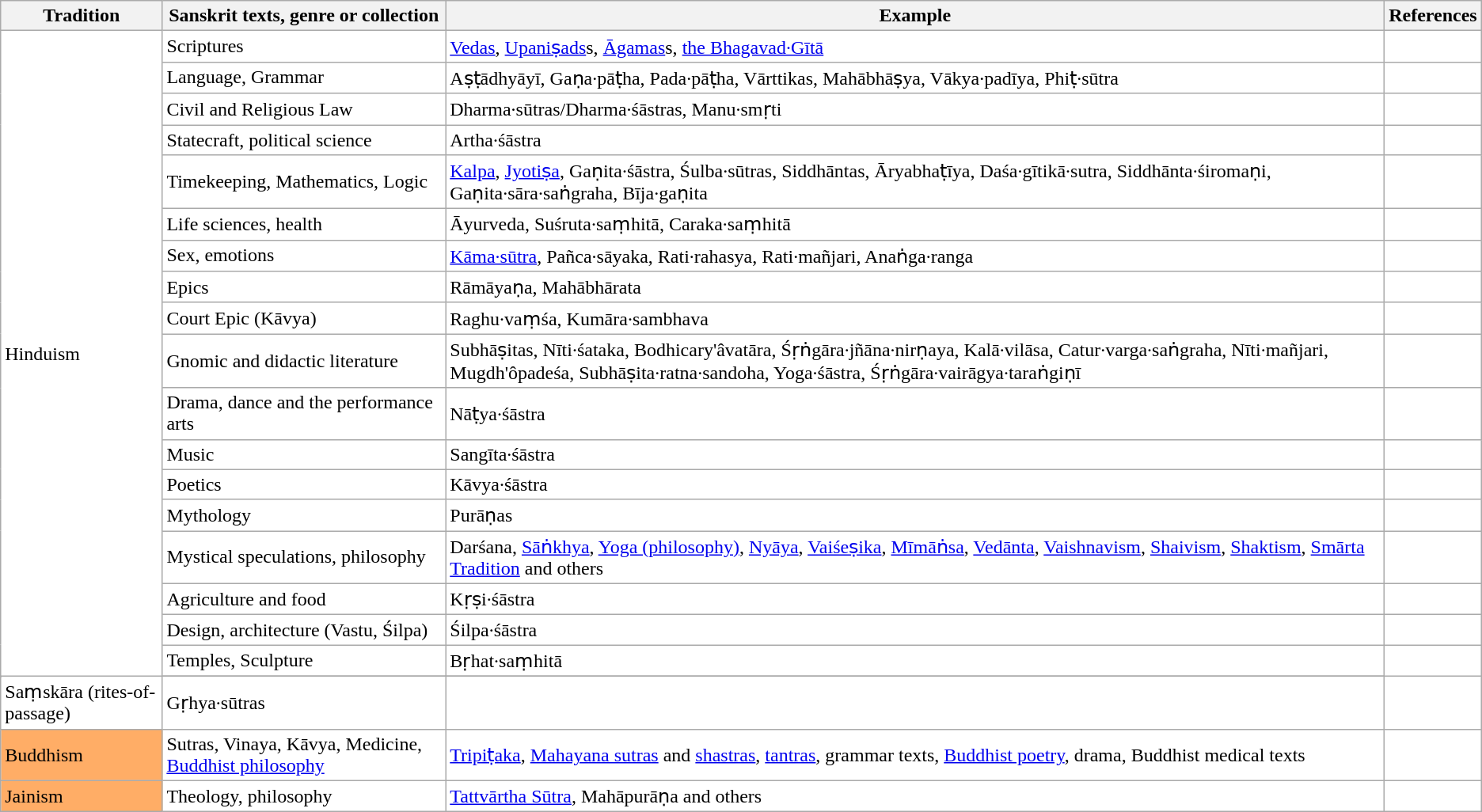<table class="wikitable" align=center style = " background: transparent; ">
<tr style="text-align: center;">
<th>Tradition</th>
<th>Sanskrit texts, genre or collection</th>
<th>Example</th>
<th>References</th>
</tr>
<tr style="text-align: left;">
<td rowspan="19">Hinduism</td>
<td>Scriptures</td>
<td><a href='#'>Vedas</a>, <a href='#'>Upaniṣads</a>s, <a href='#'>Āgamas</a>s, <a href='#'>the Bhagavad·Gītā</a></td>
<td></td>
</tr>
<tr>
<td>Language, Grammar</td>
<td>Aṣṭādhyāyī, Gaṇa·pāṭha, Pada·pāṭha, Vārttikas, Mahābhāṣya, Vākya·padīya, Phiṭ·sūtra</td>
<td></td>
</tr>
<tr>
<td>Civil and Religious Law</td>
<td>Dharma·sūtras/Dharma·śāstras, Manu·smṛti</td>
<td></td>
</tr>
<tr>
<td>Statecraft, political science</td>
<td>Artha·śāstra</td>
<td></td>
</tr>
<tr>
<td>Timekeeping, Mathematics, Logic</td>
<td><a href='#'>Kalpa</a>, <a href='#'>Jyotiṣa</a>, Gaṇita·śāstra, Śulba·sūtras, Siddhāntas, Āryabhaṭīya, Daśa·gītikā·sutra, Siddhānta·śiromaṇi, Gaṇita·sāra·saṅgraha, Bīja·gaṇita</td>
<td></td>
</tr>
<tr>
<td>Life sciences, health</td>
<td>Āyurveda, Suśruta·saṃhitā, Caraka·saṃhitā</td>
<td></td>
</tr>
<tr>
<td>Sex, emotions</td>
<td><a href='#'>Kāma·sūtra</a>, Pañca·sāyaka, Rati·rahasya, Rati·mañjari, Anaṅga·ranga</td>
<td></td>
</tr>
<tr>
<td>Epics</td>
<td>Rāmāyaṇa, Mahābhārata</td>
<td></td>
</tr>
<tr>
<td>Court Epic (Kāvya)</td>
<td>Raghu·vaṃśa, Kumāra·sambhava</td>
<td></td>
</tr>
<tr>
<td>Gnomic and didactic literature</td>
<td>Subhāṣitas, Nīti·śataka, Bodhicary'âvatāra, Śṛṅgāra·jñāna·nirṇaya, Kalā·vilāsa, Catur·varga·saṅgraha, Nīti·mañjari, Mugdh'ôpadeśa, Subhāṣita·ratna·sandoha, Yoga·śāstra, Śṛṅgāra·vairāgya·taraṅgiṇī</td>
<td></td>
</tr>
<tr>
<td>Drama, dance and the performance arts</td>
<td>Nāṭya·śāstra</td>
<td></td>
</tr>
<tr>
<td>Music</td>
<td>Sangīta·śāstra</td>
<td></td>
</tr>
<tr>
<td>Poetics</td>
<td>Kāvya·śāstra</td>
<td></td>
</tr>
<tr>
<td>Mythology</td>
<td>Purāṇas</td>
<td></td>
</tr>
<tr>
<td>Mystical speculations, philosophy</td>
<td>Darśana, <a href='#'>Sāṅkhya</a>, <a href='#'>Yoga (philosophy)</a>, <a href='#'>Nyāya</a>, <a href='#'>Vaiśeṣika</a>, <a href='#'>Mīmāṅsa</a>, <a href='#'>Vedānta</a>, <a href='#'>Vaishnavism</a>, <a href='#'>Shaivism</a>, <a href='#'>Shaktism</a>, <a href='#'>Smārta Tradition</a> and others</td>
<td></td>
</tr>
<tr>
<td>Agriculture and food</td>
<td>Kṛṣi·śāstra</td>
<td></td>
</tr>
<tr>
<td>Design, architecture (Vastu, Śilpa)</td>
<td>Śilpa·śāstra</td>
<td></td>
</tr>
<tr>
<td>Temples, Sculpture</td>
<td>Bṛhat·saṃhitā</td>
<td></td>
</tr>
<tr style="text-align: left;">
</tr>
<tr>
<td>Saṃskāra (rites-of-passage)</td>
<td>Gṛhya·sūtras</td>
<td></td>
</tr>
<tr>
<td style="background: #ffad66;">Buddhism</td>
<td>Sutras, Vinaya, Kāvya, Medicine, <a href='#'>Buddhist philosophy</a></td>
<td><a href='#'>Tripiṭaka</a>, <a href='#'>Mahayana sutras</a> and <a href='#'>shastras</a>, <a href='#'>tantras</a>, grammar texts, <a href='#'>Buddhist poetry</a>, drama, Buddhist medical texts</td>
<td></td>
</tr>
<tr style="text-align: left;">
<td style="background: #ffad66;">Jainism</td>
<td>Theology, philosophy</td>
<td><a href='#'>Tattvārtha Sūtra</a>, Mahāpurāṇa and others</td>
<td></td>
</tr>
</table>
